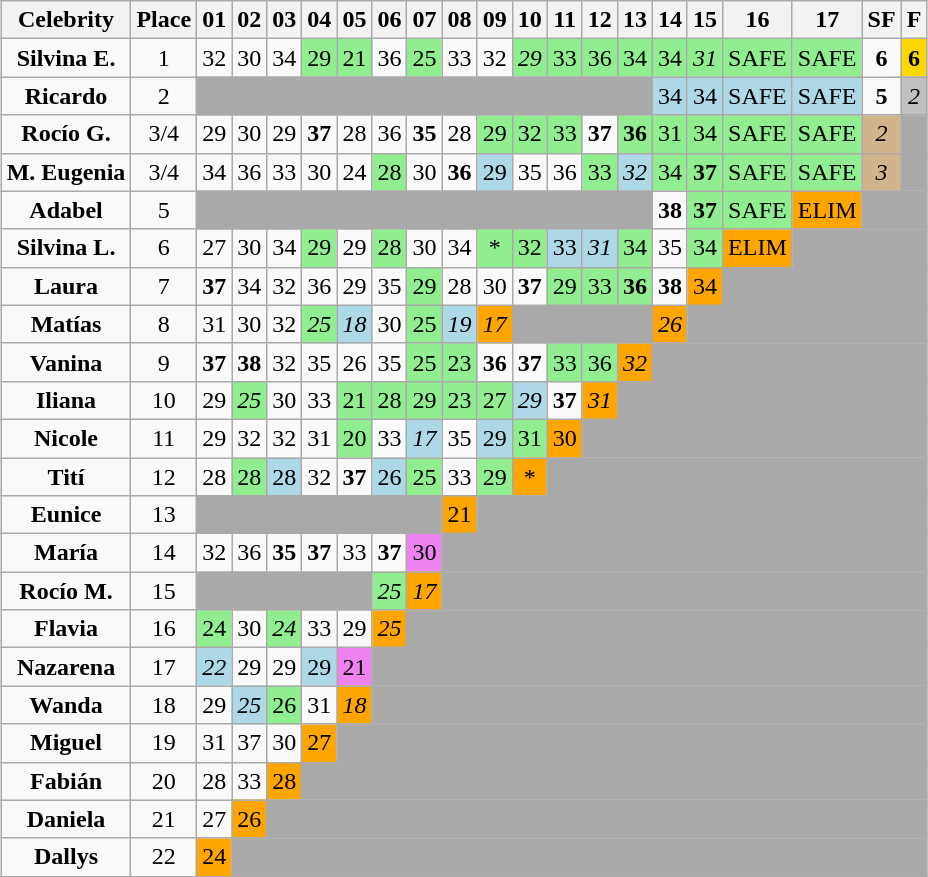<table class="wikitable sortable" style="text-align:center; margin:auto">
<tr>
<th>Celebrity</th>
<th>Place</th>
<th>01</th>
<th>02</th>
<th>03</th>
<th>04</th>
<th>05</th>
<th>06</th>
<th>07</th>
<th>08</th>
<th>09</th>
<th>10</th>
<th>11</th>
<th>12</th>
<th>13</th>
<th>14</th>
<th>15</th>
<th>16</th>
<th>17</th>
<th>SF</th>
<th>F</th>
</tr>
<tr>
<td><strong>Silvina E.</strong></td>
<td>1</td>
<td>32</td>
<td>30</td>
<td>34</td>
<td style="background:lightgreen;">29</td>
<td style="background:lightgreen;">21</td>
<td>36</td>
<td style="background:lightgreen;">25</td>
<td>33</td>
<td>32</td>
<td style="background:lightgreen;"><span><em>29</em></span></td>
<td style="background:lightgreen;">33</td>
<td style="background:lightgreen;">36</td>
<td style="background:lightgreen;">34</td>
<td style="background:lightgreen;">34</td>
<td style="background:lightgreen;"><span><em>31</em></span></td>
<td style="background:lightgreen;">SAFE</td>
<td style="background:lightgreen;">SAFE</td>
<td><span><strong>6</strong></span></td>
<td style="background:gold;"><span><strong>6</strong></span></td>
</tr>
<tr>
<td><strong>Ricardo</strong></td>
<td>2</td>
<td style="background:darkgray;" colspan="13"></td>
<td style="background:lightblue;">34</td>
<td style="background:lightblue;">34</td>
<td style="background:lightblue;">SAFE</td>
<td style="background:lightblue;">SAFE</td>
<td><span><strong>5</strong></span></td>
<td style="background:silver;"><span><em>2</em></span></td>
</tr>
<tr>
<td><strong>Rocío G.</strong></td>
<td>3/4</td>
<td>29</td>
<td>30</td>
<td>29</td>
<td><span><strong>37</strong></span></td>
<td>28</td>
<td>36</td>
<td><span><strong>35</strong></span></td>
<td>28</td>
<td style="background:lightgreen;">29</td>
<td style="background:lightgreen;">32</td>
<td style="background:lightgreen;">33</td>
<td><span><strong>37</strong></span></td>
<td style="background:lightgreen;"><span><strong>36</strong></span></td>
<td style="background:lightgreen;">31</td>
<td style="background:lightgreen;">34</td>
<td style="background:lightgreen;">SAFE</td>
<td style="background:lightgreen;">SAFE</td>
<td style="background:tan;"><span><em>2</em></span></td>
<td style="background:darkgray;" colspan="1"></td>
</tr>
<tr>
<td><strong>M. Eugenia</strong></td>
<td>3/4</td>
<td>34</td>
<td>36</td>
<td>33</td>
<td>30</td>
<td>24</td>
<td style="background:lightgreen;">28</td>
<td>30</td>
<td><span><strong>36</strong></span></td>
<td style="background:lightblue;">29</td>
<td>35</td>
<td>36</td>
<td style="background:lightgreen;">33</td>
<td style="background:lightblue;"><span><em>32</em></span></td>
<td style="background:lightgreen;">34</td>
<td style="background:lightgreen;"><span><strong>37</strong></span></td>
<td style="background:lightgreen;">SAFE</td>
<td style="background:lightgreen;">SAFE</td>
<td style="background:tan;"><span><em>3</em></span></td>
<td style="background:darkgray;" colspan="1"></td>
</tr>
<tr>
<td><strong>Adabel</strong></td>
<td>5</td>
<td style="background:darkgray;" colspan="13"></td>
<td><span><strong>38</strong></span></td>
<td style="background:lightgreen;"><span><strong>37</strong></span></td>
<td style="background:lightgreen;">SAFE</td>
<td style="background:orange;">ELIM</td>
<td style="background:darkgray;" colspan="2"></td>
</tr>
<tr>
<td><strong>Silvina L.</strong></td>
<td>6</td>
<td>27</td>
<td>30</td>
<td>34</td>
<td style="background:lightgreen;">29</td>
<td>29</td>
<td style="background:lightgreen;">28</td>
<td>30</td>
<td>34</td>
<td style="background:lightgreen;">*</td>
<td style="background:lightgreen;">32</td>
<td style="background:lightblue;">33</td>
<td style="background:lightblue;"><span><em>31</em></span></td>
<td style="background:lightgreen;">34</td>
<td>35</td>
<td style="background:lightgreen;">34</td>
<td style="background:orange;">ELIM</td>
<td style="background:darkgray;" colspan="3"></td>
</tr>
<tr>
<td><strong>Laura</strong></td>
<td>7</td>
<td><span><strong>37</strong></span></td>
<td>34</td>
<td>32</td>
<td>36</td>
<td>29</td>
<td>35</td>
<td style="background:lightgreen;">29</td>
<td>28</td>
<td>30</td>
<td><span><strong>37</strong></span></td>
<td style="background:lightgreen;">29</td>
<td style="background:lightgreen;">33</td>
<td style="background:lightgreen;"><span><strong>36</strong></span></td>
<td><span><strong>38</strong></span></td>
<td style="background:orange;">34</td>
<td style="background:darkgray;" colspan="4"></td>
</tr>
<tr>
<td><strong>Matías</strong></td>
<td>8</td>
<td>31</td>
<td>30</td>
<td>32</td>
<td style="background:lightgreen;"><span><em>25</em></span></td>
<td style="background:lightblue;"><span><em>18</em></span></td>
<td>30</td>
<td style="background:lightgreen;">25</td>
<td style="background:lightblue;"><span><em>19</em></span></td>
<td style="background:orange;"><span><em>17</em></span></td>
<td style="background:darkgray;" colspan="4"></td>
<td style="background:orange;"><span><em>26</em></span></td>
<td style="background:darkgray;" colspan="5"></td>
</tr>
<tr>
<td><strong>Vanina</strong></td>
<td>9</td>
<td><span><strong>37</strong></span></td>
<td><span><strong>38</strong></span></td>
<td>32</td>
<td>35</td>
<td>26</td>
<td>35</td>
<td style="background:lightgreen;">25</td>
<td style="background:lightgreen;">23</td>
<td><span><strong>36</strong></span></td>
<td><span><strong>37</strong></span></td>
<td style="background:lightgreen;">33</td>
<td style="background:lightgreen;">36</td>
<td style="background:orange;"><span><em>32</em></span></td>
<td style="background:darkgray;" colspan="6"></td>
</tr>
<tr>
<td><strong>Iliana</strong></td>
<td>10</td>
<td>29</td>
<td style="background:lightgreen;"><span><em>25</em></span></td>
<td>30</td>
<td>33</td>
<td style="background:lightgreen;">21</td>
<td style="background:lightgreen;">28</td>
<td style="background:lightgreen;">29</td>
<td style="background:lightgreen;">23</td>
<td style="background:lightgreen;">27</td>
<td style="background:lightblue;"><span><em>29</em></span></td>
<td><span><strong>37</strong></span></td>
<td style="background:orange;"><span><em>31</em></span></td>
<td style="background:darkgray;" colspan="7"></td>
</tr>
<tr>
<td><strong>Nicole</strong></td>
<td>11</td>
<td>29</td>
<td>32</td>
<td>32</td>
<td>31</td>
<td style="background:lightgreen;">20</td>
<td>33</td>
<td style="background:lightblue;"><span><em>17</em></span></td>
<td>35</td>
<td style="background:lightblue;">29</td>
<td style="background:lightgreen;">31</td>
<td style="background:orange;">30</td>
<td style="background:darkgray;" colspan="8"></td>
</tr>
<tr>
<td><strong>Tití</strong></td>
<td>12</td>
<td>28</td>
<td style="background:lightgreen;">28</td>
<td style="background:lightblue;">28</td>
<td>32</td>
<td><span><strong>37</strong></span></td>
<td style="background:lightblue;">26</td>
<td style="background:lightgreen;">25</td>
<td>33</td>
<td style="background:lightgreen;">29</td>
<td style="background:orange;">*</td>
<td style="background:darkgray;" colspan="9"></td>
</tr>
<tr>
<td><strong>Eunice</strong></td>
<td>13</td>
<td style="background:darkgray;" colspan="7"></td>
<td style="background:orange;">21</td>
<td style="background:darkgray;" colspan="11"></td>
</tr>
<tr>
<td><strong>María</strong></td>
<td>14</td>
<td>32</td>
<td>36</td>
<td><span><strong>35</strong></span></td>
<td><span><strong>37</strong></span></td>
<td>33</td>
<td><span><strong>37</strong></span></td>
<td style="background:violet;">30</td>
<td style="background:darkgray;" colspan="12"></td>
</tr>
<tr>
<td><strong>Rocío M.</strong></td>
<td>15</td>
<td style="background:darkgray;" colspan="5"></td>
<td style="background:lightgreen;"><span><em>25</em></span></td>
<td style="background:orange;"><span><em>17</em></span></td>
<td style="background:darkgray;" colspan="13"></td>
</tr>
<tr>
<td><strong>Flavia</strong></td>
<td>16</td>
<td style="background:lightgreen;">24</td>
<td>30</td>
<td style="background:lightgreen;"><span><em>24</em></span></td>
<td>33</td>
<td>29</td>
<td style="background:orange;"><span><em>25</em></span></td>
<td style="background:darkgray;" colspan="14"></td>
</tr>
<tr>
<td><strong>Nazarena</strong></td>
<td>17</td>
<td style="background:lightblue;"><span><em>22</em></span></td>
<td>29</td>
<td>29</td>
<td style="background:lightblue;">29</td>
<td style="background:violet;">21</td>
<td style="background:darkgray;" colspan="15"></td>
</tr>
<tr>
<td><strong>Wanda</strong></td>
<td>18</td>
<td>29</td>
<td style="background:lightblue;"><span><em>25</em></span></td>
<td style="background:lightgreen;">26</td>
<td>31</td>
<td style="background:orange;"><span><em>18</em></span></td>
<td style="background:darkgray;" colspan="15"></td>
</tr>
<tr>
<td><strong>Miguel</strong></td>
<td>19</td>
<td>31</td>
<td>37</td>
<td>30</td>
<td style="background:orange;">27</td>
<td style="background:darkgray;" colspan="16"></td>
</tr>
<tr>
<td><strong>Fabián</strong></td>
<td>20</td>
<td>28</td>
<td>33</td>
<td style="background:orange;">28</td>
<td style="background:darkgray;" colspan="17"></td>
</tr>
<tr>
<td><strong>Daniela</strong></td>
<td>21</td>
<td>27</td>
<td style="background:orange;">26</td>
<td style="background:darkgray;" colspan="18"></td>
</tr>
<tr>
<td><strong>Dallys</strong></td>
<td>22</td>
<td style="background:orange;">24</td>
<td style="background:darkgray;" colspan="19"></td>
</tr>
<tr>
</tr>
</table>
